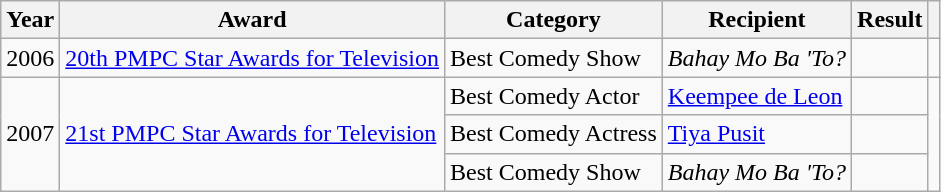<table class="wikitable">
<tr>
<th>Year</th>
<th>Award</th>
<th>Category</th>
<th>Recipient</th>
<th>Result</th>
<th></th>
</tr>
<tr>
<td>2006</td>
<td><a href='#'>20th PMPC Star Awards for Television</a></td>
<td>Best Comedy Show</td>
<td><em>Bahay Mo Ba 'To?</em></td>
<td></td>
<td></td>
</tr>
<tr>
<td rowspan=3>2007</td>
<td rowspan=3><a href='#'>21st PMPC Star Awards for Television</a></td>
<td>Best Comedy Actor</td>
<td><a href='#'>Keempee de Leon</a></td>
<td></td>
<td rowspan=3></td>
</tr>
<tr>
<td>Best Comedy Actress</td>
<td><a href='#'>Tiya Pusit</a></td>
<td></td>
</tr>
<tr>
<td>Best Comedy Show</td>
<td><em>Bahay Mo Ba 'To?</em></td>
<td></td>
</tr>
</table>
